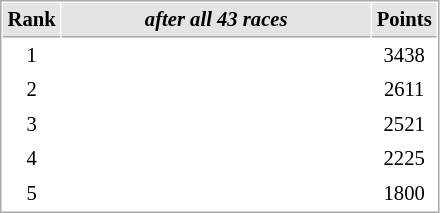<table cellspacing="1" cellpadding="3" style="border:1px solid #aaa; font-size:86%;">
<tr style="background:#e4e4e4;">
<th style="border-bottom:1px solid #aaa; width:10px;">Rank</th>
<th style="border-bottom:1px solid #aaa; width:200px;"><em>after all 43 races</em></th>
<th style="border-bottom:1px solid #aaa; width:20px;">Points</th>
</tr>
<tr>
<td align=center>1</td>
<td><strong></strong></td>
<td align=center>3438</td>
</tr>
<tr>
<td align=center>2</td>
<td></td>
<td align=center>2611</td>
</tr>
<tr>
<td align=center>3</td>
<td></td>
<td align=center>2521</td>
</tr>
<tr>
<td align=center>4</td>
<td></td>
<td align=center>2225</td>
</tr>
<tr>
<td align=center>5</td>
<td></td>
<td align=center>1800</td>
</tr>
</table>
